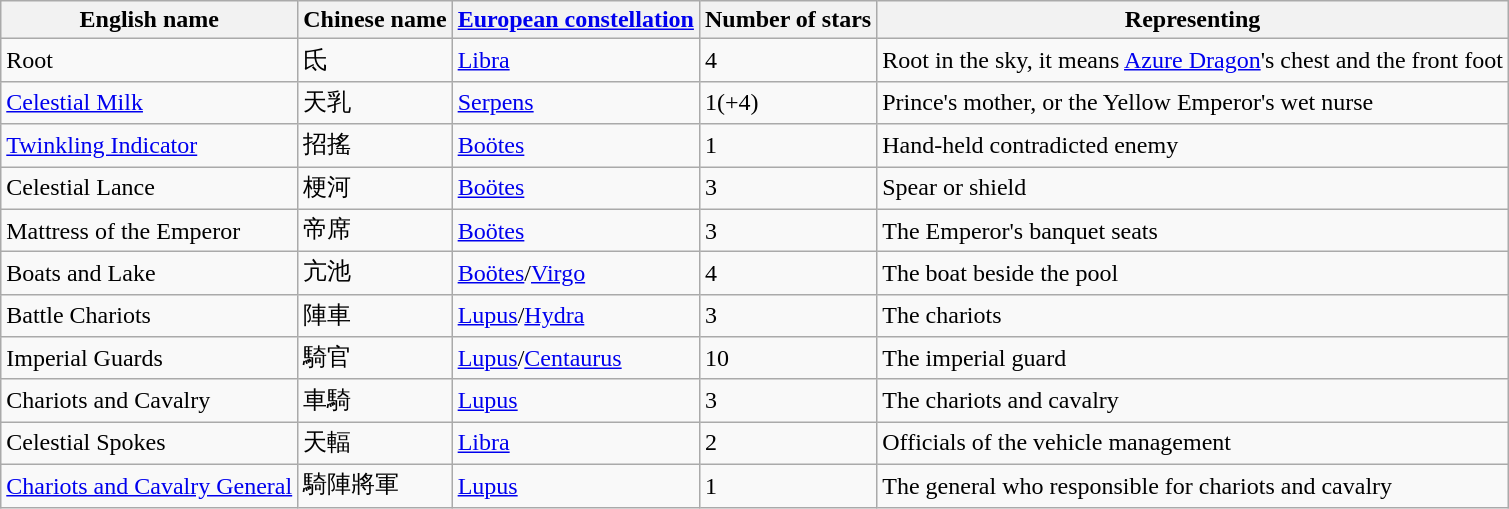<table class="wikitable">
<tr>
<th>English name</th>
<th>Chinese name</th>
<th><a href='#'>European constellation</a></th>
<th>Number of stars</th>
<th>Representing</th>
</tr>
<tr>
<td>Root</td>
<td>氐</td>
<td><a href='#'>Libra</a></td>
<td>4</td>
<td>Root in the sky, it means <a href='#'>Azure Dragon</a>'s chest and the front foot</td>
</tr>
<tr>
<td><a href='#'>Celestial Milk</a></td>
<td>天乳</td>
<td><a href='#'>Serpens</a></td>
<td>1(+4)</td>
<td>Prince's mother, or the Yellow Emperor's wet nurse</td>
</tr>
<tr>
<td><a href='#'>Twinkling Indicator</a></td>
<td>招搖</td>
<td><a href='#'>Boötes</a></td>
<td>1</td>
<td>Hand-held contradicted enemy</td>
</tr>
<tr>
<td>Celestial Lance</td>
<td>梗河</td>
<td><a href='#'>Boötes</a></td>
<td>3</td>
<td>Spear or shield</td>
</tr>
<tr>
<td>Mattress of the Emperor</td>
<td>帝席</td>
<td><a href='#'>Boötes</a></td>
<td>3</td>
<td>The Emperor's banquet seats</td>
</tr>
<tr>
<td>Boats and Lake</td>
<td>亢池</td>
<td><a href='#'>Boötes</a>/<a href='#'>Virgo</a></td>
<td>4</td>
<td>The boat beside the pool</td>
</tr>
<tr>
<td>Battle Chariots</td>
<td>陣車</td>
<td><a href='#'>Lupus</a>/<a href='#'>Hydra</a></td>
<td>3</td>
<td>The chariots</td>
</tr>
<tr>
<td>Imperial Guards</td>
<td>騎官</td>
<td><a href='#'>Lupus</a>/<a href='#'>Centaurus</a></td>
<td>10</td>
<td>The imperial guard</td>
</tr>
<tr>
<td>Chariots and Cavalry</td>
<td>車騎</td>
<td><a href='#'>Lupus</a></td>
<td>3</td>
<td>The chariots and cavalry</td>
</tr>
<tr>
<td>Celestial Spokes</td>
<td>天輻</td>
<td><a href='#'>Libra</a></td>
<td>2</td>
<td>Officials of the vehicle management</td>
</tr>
<tr>
<td><a href='#'>Chariots and Cavalry General</a></td>
<td>騎陣將軍</td>
<td><a href='#'>Lupus</a></td>
<td>1</td>
<td>The general who responsible for chariots and cavalry</td>
</tr>
</table>
